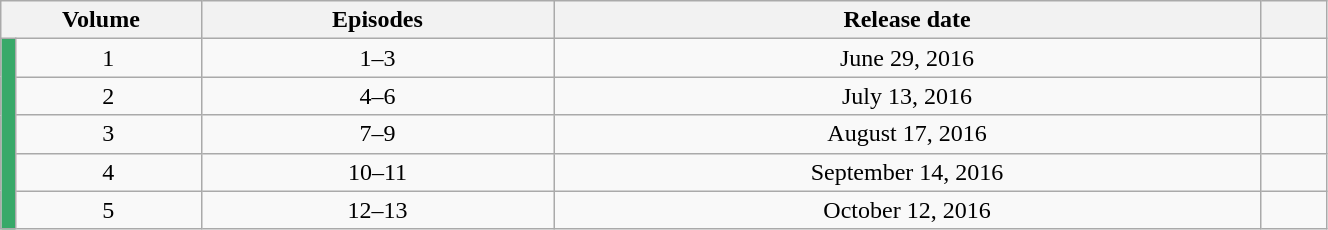<table class="wikitable" style="text-align:center; width: 70%;">
<tr>
<th colspan="2" width="15%">Volume</th>
<th>Episodes</th>
<th>Release date</th>
<th width="5%"></th>
</tr>
<tr>
<td rowspan="5" width="1%" style="background: #38A969"></td>
<td>1</td>
<td>1–3</td>
<td>June 29, 2016</td>
<td></td>
</tr>
<tr>
<td>2</td>
<td>4–6</td>
<td>July 13, 2016</td>
<td></td>
</tr>
<tr>
<td>3</td>
<td>7–9</td>
<td>August 17, 2016</td>
<td></td>
</tr>
<tr>
<td>4</td>
<td>10–11</td>
<td>September 14, 2016</td>
<td></td>
</tr>
<tr>
<td>5</td>
<td>12–13</td>
<td>October 12, 2016</td>
<td></td>
</tr>
</table>
